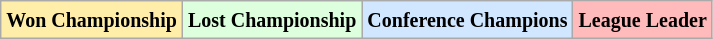<table class="wikitable">
<tr>
<td bgcolor="#ffeeaa"><small><strong>Won Championship</strong></small></td>
<td bgcolor="#ddffdd"><small><strong>Lost Championship</strong></small></td>
<td bgcolor="#d0e7ff"><small><strong>Conference Champions</strong></small></td>
<td bgcolor="#ffbbbb"><small><strong>League Leader</strong></small></td>
</tr>
</table>
